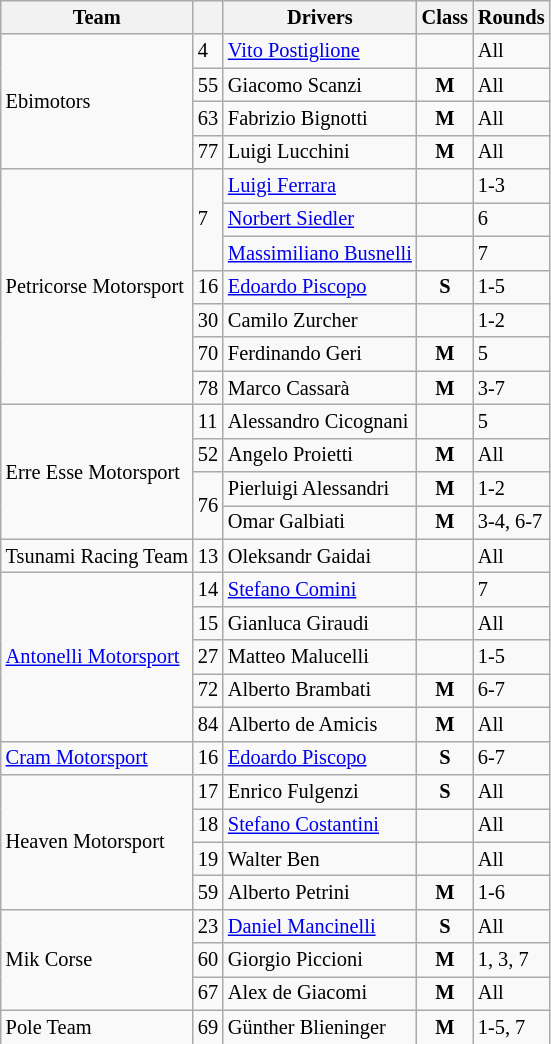<table class="wikitable" style="font-size: 85%;">
<tr>
<th>Team</th>
<th></th>
<th>Drivers</th>
<th>Class</th>
<th>Rounds</th>
</tr>
<tr>
<td rowspan=4> Ebimotors</td>
<td>4</td>
<td> <a href='#'>Vito Postiglione</a></td>
<td></td>
<td>All</td>
</tr>
<tr>
<td>55</td>
<td> Giacomo Scanzi</td>
<td align=center><strong><span>M</span></strong></td>
<td>All</td>
</tr>
<tr>
<td>63</td>
<td> Fabrizio Bignotti</td>
<td align=center><strong><span>M</span></strong></td>
<td>All</td>
</tr>
<tr>
<td>77</td>
<td> Luigi Lucchini</td>
<td align=center><strong><span>M</span></strong></td>
<td>All</td>
</tr>
<tr>
<td rowspan=7> Petricorse Motorsport</td>
<td rowspan=3>7</td>
<td> <a href='#'>Luigi Ferrara</a></td>
<td></td>
<td>1-3</td>
</tr>
<tr>
<td> <a href='#'>Norbert Siedler</a></td>
<td></td>
<td>6</td>
</tr>
<tr>
<td> <a href='#'>Massimiliano Busnelli</a></td>
<td></td>
<td>7</td>
</tr>
<tr>
<td>16</td>
<td> <a href='#'>Edoardo Piscopo</a></td>
<td align=center><strong><span>S</span></strong></td>
<td>1-5</td>
</tr>
<tr>
<td>30</td>
<td> Camilo Zurcher</td>
<td></td>
<td>1-2</td>
</tr>
<tr>
<td>70</td>
<td> Ferdinando Geri</td>
<td align=center><strong><span>M</span></strong></td>
<td>5</td>
</tr>
<tr>
<td>78</td>
<td> Marco Cassarà</td>
<td align=center><strong><span>M</span></strong></td>
<td>3-7</td>
</tr>
<tr>
<td rowspan=4> Erre Esse Motorsport</td>
<td>11</td>
<td> Alessandro Cicognani</td>
<td></td>
<td>5</td>
</tr>
<tr>
<td>52</td>
<td> Angelo Proietti</td>
<td align=center><strong><span>M</span></strong></td>
<td>All</td>
</tr>
<tr>
<td rowspan=2>76</td>
<td> Pierluigi Alessandri</td>
<td align=center><strong><span>M</span></strong></td>
<td>1-2</td>
</tr>
<tr>
<td> Omar Galbiati</td>
<td align=center><strong><span>M</span></strong></td>
<td>3-4, 6-7</td>
</tr>
<tr>
<td> Tsunami Racing Team</td>
<td>13</td>
<td> Oleksandr Gaidai</td>
<td></td>
<td>All</td>
</tr>
<tr>
<td rowspan=5> <a href='#'>Antonelli Motorsport</a></td>
<td>14</td>
<td> <a href='#'>Stefano Comini</a></td>
<td></td>
<td>7</td>
</tr>
<tr>
<td>15</td>
<td> Gianluca Giraudi</td>
<td></td>
<td>All</td>
</tr>
<tr>
<td>27</td>
<td> Matteo Malucelli</td>
<td></td>
<td>1-5</td>
</tr>
<tr>
<td>72</td>
<td> Alberto Brambati</td>
<td align=center><strong><span>M</span></strong></td>
<td>6-7</td>
</tr>
<tr>
<td>84</td>
<td> Alberto de Amicis</td>
<td align=center><strong><span>M</span></strong></td>
<td>All</td>
</tr>
<tr>
<td> <a href='#'>Cram Motorsport</a></td>
<td>16</td>
<td> <a href='#'>Edoardo Piscopo</a></td>
<td align=center><strong><span>S</span></strong></td>
<td>6-7</td>
</tr>
<tr>
<td rowspan=4> Heaven Motorsport</td>
<td>17</td>
<td> Enrico Fulgenzi</td>
<td align=center><strong><span>S</span></strong></td>
<td>All</td>
</tr>
<tr>
<td>18</td>
<td> <a href='#'>Stefano Costantini</a></td>
<td></td>
<td>All</td>
</tr>
<tr>
<td>19</td>
<td> Walter Ben</td>
<td></td>
<td>All</td>
</tr>
<tr>
<td>59</td>
<td> Alberto Petrini</td>
<td align=center><strong><span>M</span></strong></td>
<td>1-6</td>
</tr>
<tr>
<td rowspan=3> Mik Corse</td>
<td>23</td>
<td> <a href='#'>Daniel Mancinelli</a></td>
<td align=center><strong><span>S</span></strong></td>
<td>All</td>
</tr>
<tr>
<td>60</td>
<td> Giorgio Piccioni</td>
<td align=center><strong><span>M</span></strong></td>
<td>1, 3, 7</td>
</tr>
<tr>
<td>67</td>
<td> Alex de Giacomi</td>
<td align=center><strong><span>M</span></strong></td>
<td>All</td>
</tr>
<tr>
<td> Pole Team</td>
<td>69</td>
<td> Günther Blieninger</td>
<td align=center><strong><span>M</span></strong></td>
<td>1-5, 7</td>
</tr>
</table>
